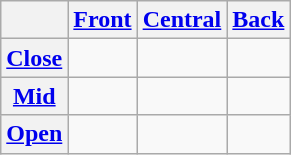<table class="wikitable" style="text-align:center">
<tr>
<th></th>
<th><a href='#'>Front</a></th>
<th><a href='#'>Central</a></th>
<th><a href='#'>Back</a></th>
</tr>
<tr>
<th><a href='#'>Close</a></th>
<td></td>
<td></td>
<td></td>
</tr>
<tr>
<th><a href='#'>Mid</a></th>
<td></td>
<td></td>
<td></td>
</tr>
<tr>
<th><a href='#'>Open</a></th>
<td></td>
<td></td>
<td></td>
</tr>
</table>
